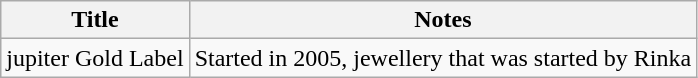<table class="wikitable">
<tr>
<th>Title</th>
<th>Notes</th>
</tr>
<tr>
<td>jupiter Gold Label</td>
<td>Started in 2005, jewellery that was started by Rinka</td>
</tr>
</table>
